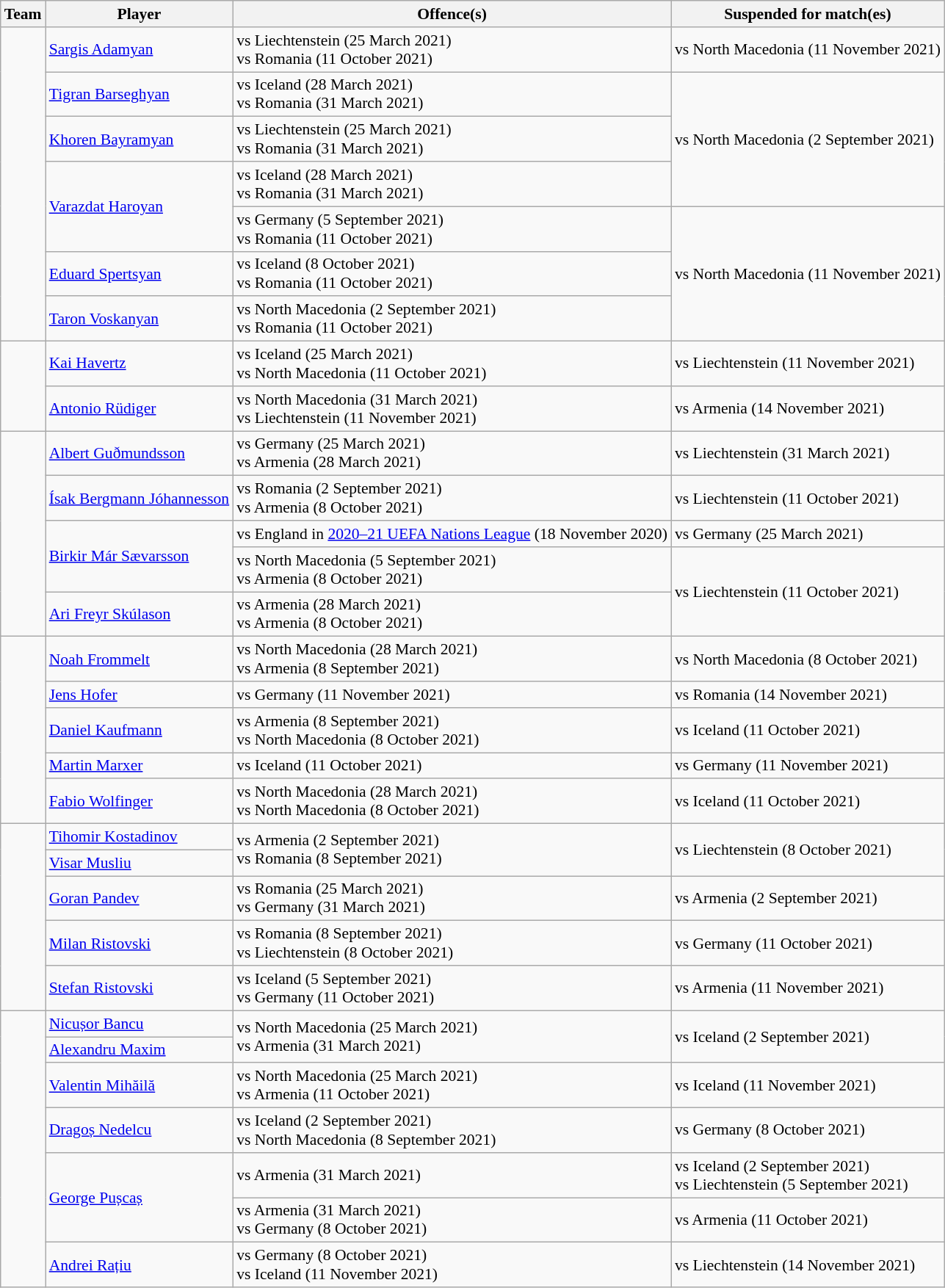<table class="wikitable" style="font-size:90%">
<tr>
<th>Team</th>
<th>Player</th>
<th>Offence(s)</th>
<th>Suspended for match(es)</th>
</tr>
<tr>
<td rowspan=7></td>
<td><a href='#'>Sargis Adamyan</a></td>
<td> vs Liechtenstein (25 March 2021)<br> vs Romania (11 October 2021)</td>
<td>vs North Macedonia (11 November 2021)</td>
</tr>
<tr>
<td><a href='#'>Tigran Barseghyan</a></td>
<td> vs Iceland (28 March 2021)<br> vs Romania (31 March 2021)</td>
<td rowspan=3>vs North Macedonia (2 September 2021)</td>
</tr>
<tr>
<td><a href='#'>Khoren Bayramyan</a></td>
<td> vs Liechtenstein (25 March 2021)<br> vs Romania (31 March 2021)</td>
</tr>
<tr>
<td rowspan=2><a href='#'>Varazdat Haroyan</a></td>
<td> vs Iceland (28 March 2021)<br> vs Romania (31 March 2021)</td>
</tr>
<tr>
<td> vs Germany (5 September 2021)<br> vs Romania (11 October 2021)</td>
<td rowspan=3>vs North Macedonia (11 November 2021)</td>
</tr>
<tr>
<td><a href='#'>Eduard Spertsyan</a></td>
<td> vs Iceland (8 October 2021)<br> vs Romania (11 October 2021)</td>
</tr>
<tr>
<td><a href='#'>Taron Voskanyan</a></td>
<td> vs North Macedonia (2 September 2021)<br> vs Romania (11 October 2021)</td>
</tr>
<tr>
<td rowspan=2></td>
<td><a href='#'>Kai Havertz</a></td>
<td> vs Iceland (25 March 2021)<br> vs North Macedonia (11 October 2021)</td>
<td>vs Liechtenstein (11 November 2021)</td>
</tr>
<tr>
<td><a href='#'>Antonio Rüdiger</a></td>
<td> vs North Macedonia (31 March 2021)<br> vs Liechtenstein (11 November 2021)</td>
<td>vs Armenia (14 November 2021)</td>
</tr>
<tr>
<td rowspan=5></td>
<td><a href='#'>Albert Guðmundsson</a></td>
<td> vs Germany (25 March 2021)<br> vs Armenia (28 March 2021)</td>
<td>vs Liechtenstein (31 March 2021)</td>
</tr>
<tr>
<td><a href='#'>Ísak Bergmann Jóhannesson</a></td>
<td> vs Romania (2 September 2021)<br> vs Armenia (8 October 2021)</td>
<td>vs Liechtenstein (11 October 2021)</td>
</tr>
<tr>
<td rowspan=2><a href='#'>Birkir Már Sævarsson</a></td>
<td> vs England in <a href='#'>2020–21 UEFA Nations League</a> (18 November 2020)</td>
<td>vs Germany (25 March 2021)</td>
</tr>
<tr>
<td> vs North Macedonia (5 September 2021)<br> vs Armenia (8 October 2021)</td>
<td rowspan=2>vs Liechtenstein (11 October 2021)</td>
</tr>
<tr>
<td><a href='#'>Ari Freyr Skúlason</a></td>
<td> vs Armenia (28 March 2021)<br> vs Armenia (8 October 2021)</td>
</tr>
<tr>
<td rowspan=5></td>
<td><a href='#'>Noah Frommelt</a></td>
<td> vs North Macedonia (28 March 2021)<br> vs Armenia (8 September 2021)</td>
<td>vs North Macedonia (8 October 2021)</td>
</tr>
<tr>
<td><a href='#'>Jens Hofer</a></td>
<td> vs Germany (11 November 2021)</td>
<td>vs Romania (14 November 2021)</td>
</tr>
<tr>
<td><a href='#'>Daniel Kaufmann</a></td>
<td> vs Armenia (8 September 2021)<br> vs North Macedonia (8 October 2021)</td>
<td>vs Iceland (11 October 2021)</td>
</tr>
<tr>
<td><a href='#'>Martin Marxer</a></td>
<td> vs Iceland (11 October 2021)</td>
<td>vs Germany (11 November 2021)</td>
</tr>
<tr>
<td><a href='#'>Fabio Wolfinger</a></td>
<td> vs North Macedonia (28 March 2021)<br> vs North Macedonia (8 October 2021)</td>
<td>vs Iceland (11 October 2021)</td>
</tr>
<tr>
<td rowspan=5></td>
<td><a href='#'>Tihomir Kostadinov</a></td>
<td rowspan=2> vs Armenia (2 September 2021)<br> vs Romania (8 September 2021)</td>
<td rowspan=2>vs Liechtenstein (8 October 2021)</td>
</tr>
<tr>
<td><a href='#'>Visar Musliu</a></td>
</tr>
<tr>
<td><a href='#'>Goran Pandev</a></td>
<td> vs Romania (25 March 2021)<br> vs Germany (31 March 2021)</td>
<td>vs Armenia (2 September 2021)</td>
</tr>
<tr>
<td><a href='#'>Milan Ristovski</a></td>
<td> vs Romania (8 September 2021)<br> vs Liechtenstein (8 October 2021)</td>
<td>vs Germany (11 October 2021)</td>
</tr>
<tr>
<td><a href='#'>Stefan Ristovski</a></td>
<td> vs Iceland (5 September 2021)<br> vs Germany (11 October 2021)</td>
<td>vs Armenia (11 November 2021)</td>
</tr>
<tr>
<td rowspan=7></td>
<td><a href='#'>Nicușor Bancu</a></td>
<td rowspan=2> vs North Macedonia (25 March 2021)<br> vs Armenia (31 March 2021)</td>
<td rowspan=2>vs Iceland (2 September 2021)</td>
</tr>
<tr>
<td><a href='#'>Alexandru Maxim</a></td>
</tr>
<tr>
<td><a href='#'>Valentin Mihăilă</a></td>
<td> vs North Macedonia (25 March 2021)<br> vs Armenia (11 October 2021)</td>
<td>vs Iceland (11 November 2021)</td>
</tr>
<tr>
<td><a href='#'>Dragoș Nedelcu</a></td>
<td> vs Iceland (2 September 2021)<br> vs North Macedonia (8 September 2021)</td>
<td>vs Germany (8 October 2021)</td>
</tr>
<tr>
<td rowspan=2><a href='#'>George Pușcaș</a></td>
<td> vs Armenia (31 March 2021)</td>
<td>vs Iceland (2 September 2021)<br>vs Liechtenstein (5 September 2021)</td>
</tr>
<tr>
<td> vs Armenia (31 March 2021)<br> vs Germany (8 October 2021)</td>
<td>vs Armenia (11 October 2021)</td>
</tr>
<tr>
<td><a href='#'>Andrei Rațiu</a></td>
<td> vs Germany (8 October 2021)<br> vs Iceland (11 November 2021)</td>
<td>vs Liechtenstein (14 November 2021)</td>
</tr>
</table>
